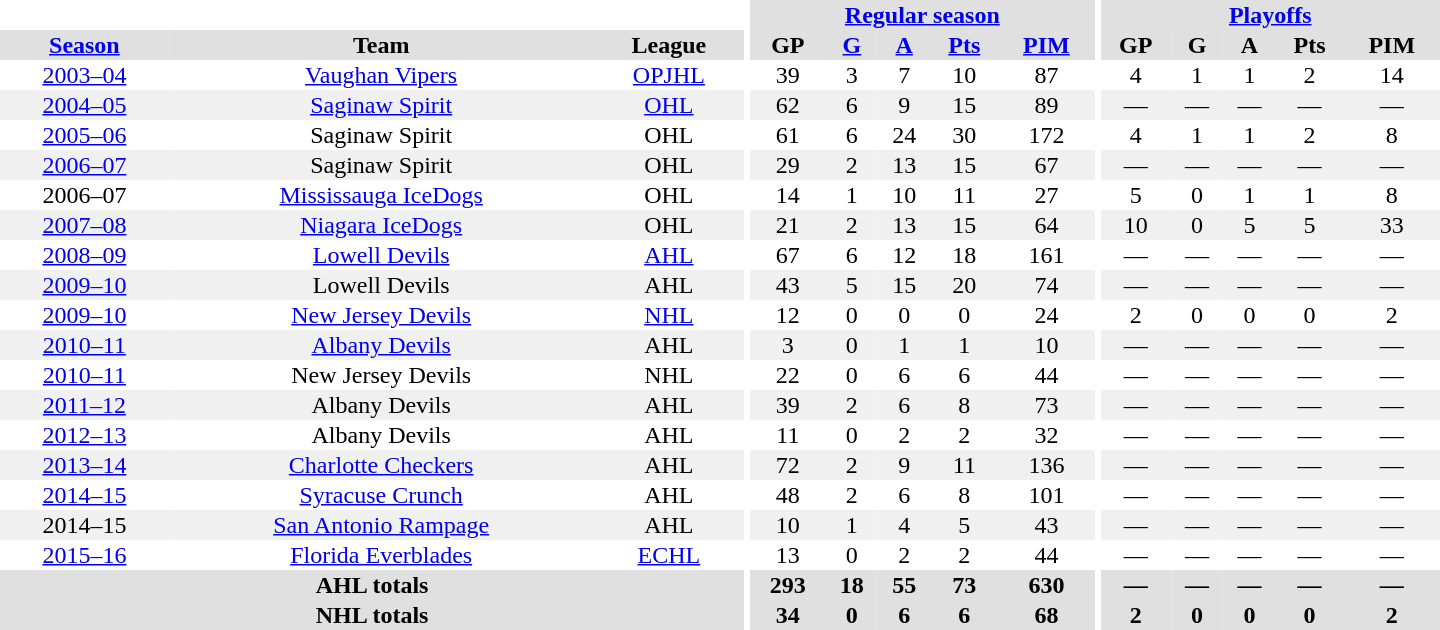<table border="0" cellpadding="1" cellspacing="0" style="text-align:center; width:60em">
<tr bgcolor="#e0e0e0">
<th colspan="3" bgcolor="#ffffff"></th>
<th rowspan="99" bgcolor="#ffffff"></th>
<th colspan="5"><a href='#'>Regular season</a></th>
<th rowspan="99" bgcolor="#ffffff"></th>
<th colspan="5"><a href='#'>Playoffs</a></th>
</tr>
<tr bgcolor="#e0e0e0">
<th><a href='#'>Season</a></th>
<th>Team</th>
<th>League</th>
<th>GP</th>
<th><a href='#'>G</a></th>
<th><a href='#'>A</a></th>
<th><a href='#'>Pts</a></th>
<th><a href='#'>PIM</a></th>
<th>GP</th>
<th>G</th>
<th>A</th>
<th>Pts</th>
<th>PIM</th>
</tr>
<tr>
<td><a href='#'>2003–04</a></td>
<td><a href='#'>Vaughan Vipers</a></td>
<td><a href='#'>OPJHL</a></td>
<td>39</td>
<td>3</td>
<td>7</td>
<td>10</td>
<td>87</td>
<td>4</td>
<td>1</td>
<td>1</td>
<td>2</td>
<td>14</td>
</tr>
<tr bgcolor="#f0f0f0">
<td><a href='#'>2004–05</a></td>
<td><a href='#'>Saginaw Spirit</a></td>
<td><a href='#'>OHL</a></td>
<td>62</td>
<td>6</td>
<td>9</td>
<td>15</td>
<td>89</td>
<td>—</td>
<td>—</td>
<td>—</td>
<td>—</td>
<td>—</td>
</tr>
<tr>
<td><a href='#'>2005–06</a></td>
<td>Saginaw Spirit</td>
<td>OHL</td>
<td>61</td>
<td>6</td>
<td>24</td>
<td>30</td>
<td>172</td>
<td>4</td>
<td>1</td>
<td>1</td>
<td>2</td>
<td>8</td>
</tr>
<tr bgcolor="#f0f0f0">
<td><a href='#'>2006–07</a></td>
<td>Saginaw Spirit</td>
<td>OHL</td>
<td>29</td>
<td>2</td>
<td>13</td>
<td>15</td>
<td>67</td>
<td>—</td>
<td>—</td>
<td>—</td>
<td>—</td>
<td>—</td>
</tr>
<tr>
<td>2006–07</td>
<td><a href='#'>Mississauga IceDogs</a></td>
<td>OHL</td>
<td>14</td>
<td>1</td>
<td>10</td>
<td>11</td>
<td>27</td>
<td>5</td>
<td>0</td>
<td>1</td>
<td>1</td>
<td>8</td>
</tr>
<tr bgcolor=f0f0f0>
<td><a href='#'>2007–08</a></td>
<td><a href='#'>Niagara IceDogs</a></td>
<td>OHL</td>
<td>21</td>
<td>2</td>
<td>13</td>
<td>15</td>
<td>64</td>
<td>10</td>
<td>0</td>
<td>5</td>
<td>5</td>
<td>33</td>
</tr>
<tr>
<td><a href='#'>2008–09</a></td>
<td><a href='#'>Lowell Devils</a></td>
<td><a href='#'>AHL</a></td>
<td>67</td>
<td>6</td>
<td>12</td>
<td>18</td>
<td>161</td>
<td>—</td>
<td>—</td>
<td>—</td>
<td>—</td>
<td>—</td>
</tr>
<tr bgcolor=f0f0f0>
<td><a href='#'>2009–10</a></td>
<td>Lowell Devils</td>
<td>AHL</td>
<td>43</td>
<td>5</td>
<td>15</td>
<td>20</td>
<td>74</td>
<td>—</td>
<td>—</td>
<td>—</td>
<td>—</td>
<td>—</td>
</tr>
<tr>
<td><a href='#'>2009–10</a></td>
<td><a href='#'>New Jersey Devils</a></td>
<td><a href='#'>NHL</a></td>
<td>12</td>
<td>0</td>
<td>0</td>
<td>0</td>
<td>24</td>
<td>2</td>
<td>0</td>
<td>0</td>
<td>0</td>
<td>2</td>
</tr>
<tr bgcolor=f0f0f0>
<td><a href='#'>2010–11</a></td>
<td><a href='#'>Albany Devils</a></td>
<td>AHL</td>
<td>3</td>
<td>0</td>
<td>1</td>
<td>1</td>
<td>10</td>
<td>—</td>
<td>—</td>
<td>—</td>
<td>—</td>
<td>—</td>
</tr>
<tr>
<td><a href='#'>2010–11</a></td>
<td>New Jersey Devils</td>
<td>NHL</td>
<td>22</td>
<td>0</td>
<td>6</td>
<td>6</td>
<td>44</td>
<td>—</td>
<td>—</td>
<td>—</td>
<td>—</td>
<td>—</td>
</tr>
<tr bgcolor=f0f0f0>
<td><a href='#'>2011–12</a></td>
<td>Albany Devils</td>
<td>AHL</td>
<td>39</td>
<td>2</td>
<td>6</td>
<td>8</td>
<td>73</td>
<td>—</td>
<td>—</td>
<td>—</td>
<td>—</td>
<td>—</td>
</tr>
<tr>
<td><a href='#'>2012–13</a></td>
<td>Albany Devils</td>
<td>AHL</td>
<td>11</td>
<td>0</td>
<td>2</td>
<td>2</td>
<td>32</td>
<td>—</td>
<td>—</td>
<td>—</td>
<td>—</td>
<td>—</td>
</tr>
<tr bgcolor=f0f0f0>
<td><a href='#'>2013–14</a></td>
<td><a href='#'>Charlotte Checkers</a></td>
<td>AHL</td>
<td>72</td>
<td>2</td>
<td>9</td>
<td>11</td>
<td>136</td>
<td>—</td>
<td>—</td>
<td>—</td>
<td>—</td>
<td>—</td>
</tr>
<tr>
<td><a href='#'>2014–15</a></td>
<td><a href='#'>Syracuse Crunch</a></td>
<td>AHL</td>
<td>48</td>
<td>2</td>
<td>6</td>
<td>8</td>
<td>101</td>
<td>—</td>
<td>—</td>
<td>—</td>
<td>—</td>
<td>—</td>
</tr>
<tr bgcolor=f0f0f0>
<td>2014–15</td>
<td><a href='#'>San Antonio Rampage</a></td>
<td>AHL</td>
<td>10</td>
<td>1</td>
<td>4</td>
<td>5</td>
<td>43</td>
<td>—</td>
<td>—</td>
<td>—</td>
<td>—</td>
<td>—</td>
</tr>
<tr>
<td><a href='#'>2015–16</a></td>
<td><a href='#'>Florida Everblades</a></td>
<td><a href='#'>ECHL</a></td>
<td>13</td>
<td>0</td>
<td>2</td>
<td>2</td>
<td>44</td>
<td>—</td>
<td>—</td>
<td>—</td>
<td>—</td>
<td>—</td>
</tr>
<tr bgcolor="#e0e0e0">
<th colspan="3">AHL totals</th>
<th>293</th>
<th>18</th>
<th>55</th>
<th>73</th>
<th>630</th>
<th>—</th>
<th>—</th>
<th>—</th>
<th>—</th>
<th>—</th>
</tr>
<tr bgcolor="#e0e0e0">
<th colspan="3">NHL totals</th>
<th>34</th>
<th>0</th>
<th>6</th>
<th>6</th>
<th>68</th>
<th>2</th>
<th>0</th>
<th>0</th>
<th>0</th>
<th>2</th>
</tr>
</table>
